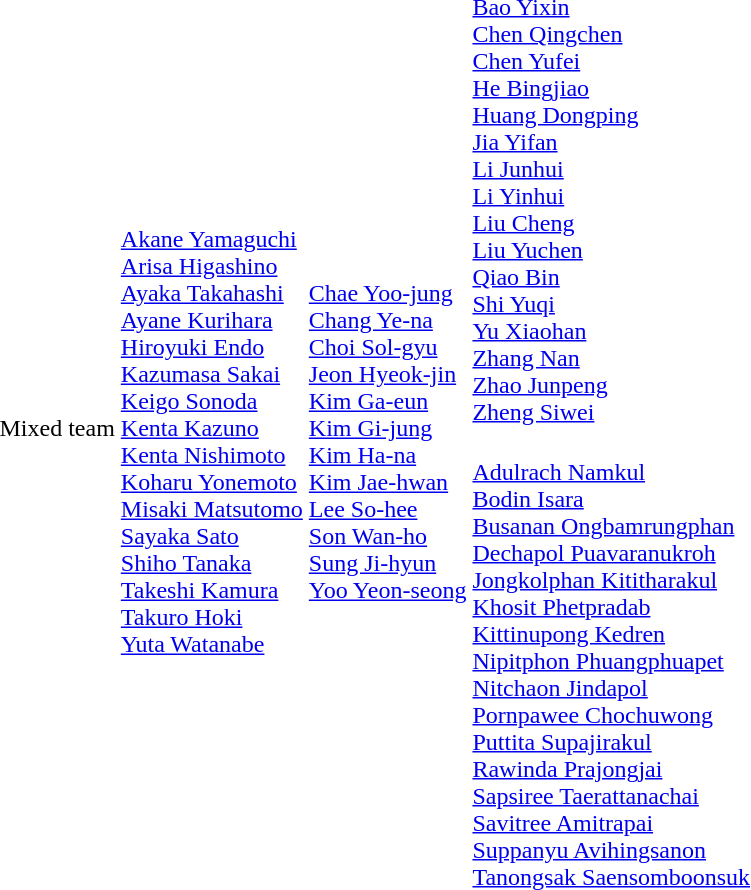<table>
<tr>
<td rowspan=2>Mixed team</td>
<td rowspan=2 align="left">  <br><a href='#'>Akane Yamaguchi</a> <br><a href='#'>Arisa Higashino</a><br><a href='#'>Ayaka Takahashi</a><br><a href='#'>Ayane Kurihara</a><br><a href='#'>Hiroyuki Endo</a><br><a href='#'>Kazumasa Sakai</a><br><a href='#'>Keigo Sonoda</a><br><a href='#'>Kenta Kazuno</a><br><a href='#'>Kenta Nishimoto</a><br><a href='#'>Koharu Yonemoto</a><br><a href='#'>Misaki Matsutomo</a><br><a href='#'>Sayaka Sato</a><br><a href='#'>Shiho Tanaka</a><br><a href='#'>Takeshi Kamura</a><br><a href='#'>Takuro Hoki</a><br><a href='#'>Yuta Watanabe</a></td>
<td rowspan=2 align="left"> <br><a href='#'>Chae Yoo-jung</a> <br><a href='#'>Chang Ye-na</a><br><a href='#'>Choi Sol-gyu</a><br><a href='#'>Jeon Hyeok-jin</a><br><a href='#'>Kim Ga-eun</a><br><a href='#'>Kim Gi-jung</a><br><a href='#'>Kim Ha-na</a><br><a href='#'>Kim Jae-hwan</a><br><a href='#'>Lee So-hee</a><br><a href='#'>Son Wan-ho</a><br><a href='#'>Sung Ji-hyun</a><br><a href='#'>Yoo Yeon-seong</a></td>
<td align="left"> <br><a href='#'>Bao Yixin</a> <br><a href='#'>Chen Qingchen</a><br><a href='#'>Chen Yufei</a><br><a href='#'>He Bingjiao</a><br><a href='#'>Huang Dongping</a><br><a href='#'>Jia Yifan</a><br><a href='#'>Li Junhui</a><br><a href='#'>Li Yinhui</a><br><a href='#'>Liu Cheng</a><br><a href='#'>Liu Yuchen</a><br><a href='#'>Qiao Bin</a><br><a href='#'>Shi Yuqi</a><br><a href='#'>Yu Xiaohan</a><br><a href='#'>Zhang Nan</a><br><a href='#'>Zhao Junpeng</a><br><a href='#'>Zheng Siwei</a></td>
</tr>
<tr>
<td align="left"> <br><a href='#'>Adulrach Namkul</a><br><a href='#'>Bodin Isara</a><br><a href='#'>Busanan Ongbamrungphan</a><br><a href='#'>Dechapol Puavaranukroh</a><br><a href='#'>Jongkolphan Kititharakul</a><br><a href='#'>Khosit Phetpradab</a><br><a href='#'>Kittinupong Kedren</a><br><a href='#'>Nipitphon Phuangphuapet</a> <br> <a href='#'>Nitchaon Jindapol</a> <br><a href='#'>Pornpawee Chochuwong</a><br><a href='#'>Puttita Supajirakul</a><br><a href='#'>Rawinda Prajongjai</a> <br><a href='#'>Sapsiree Taerattanachai</a><br><a href='#'>Savitree Amitrapai</a><br><a href='#'>Suppanyu Avihingsanon</a> <br><a href='#'>Tanongsak Saensomboonsuk</a></td>
</tr>
</table>
